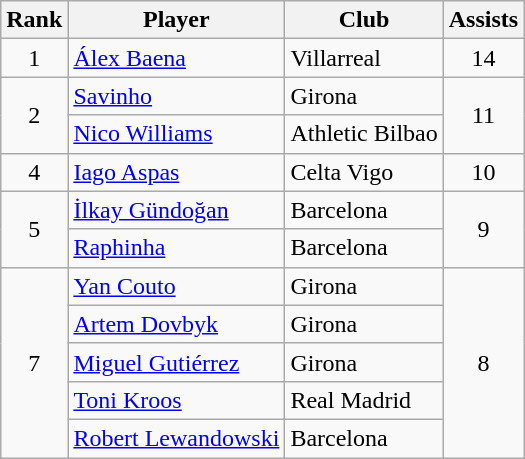<table class="wikitable" style="text-align:center">
<tr>
<th>Rank</th>
<th>Player</th>
<th>Club</th>
<th>Assists</th>
</tr>
<tr>
<td>1</td>
<td align="left"> <a href='#'>Álex Baena</a></td>
<td align="left">Villarreal</td>
<td>14</td>
</tr>
<tr>
<td rowspan="2">2</td>
<td align="left"> <a href='#'>Savinho</a></td>
<td align="left">Girona</td>
<td rowspan="2">11</td>
</tr>
<tr>
<td align="left"> <a href='#'>Nico Williams</a></td>
<td align="left">Athletic Bilbao</td>
</tr>
<tr>
<td>4</td>
<td align="left"> <a href='#'>Iago Aspas</a></td>
<td align="left">Celta Vigo</td>
<td>10</td>
</tr>
<tr>
<td rowspan="2">5</td>
<td align="left"> <a href='#'>İlkay Gündoğan</a></td>
<td align="left">Barcelona</td>
<td rowspan="2">9</td>
</tr>
<tr>
<td align="left"> <a href='#'>Raphinha</a></td>
<td align="left">Barcelona</td>
</tr>
<tr>
<td rowspan="5">7</td>
<td align="left"> <a href='#'>Yan Couto</a></td>
<td align="left">Girona</td>
<td rowspan="5">8</td>
</tr>
<tr>
<td align="left"> <a href='#'>Artem Dovbyk</a></td>
<td align="left">Girona</td>
</tr>
<tr>
<td align="left"> <a href='#'>Miguel Gutiérrez</a></td>
<td align="left">Girona</td>
</tr>
<tr>
<td align="left"> <a href='#'>Toni Kroos</a></td>
<td align="left">Real Madrid</td>
</tr>
<tr>
<td align="left"> <a href='#'>Robert Lewandowski</a></td>
<td align="left">Barcelona</td>
</tr>
</table>
